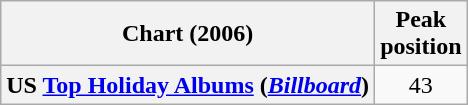<table class="wikitable sortable plainrowheaders" style="text-align:center">
<tr>
<th scope="col">Chart (2006)</th>
<th scope="col">Peak<br> position</th>
</tr>
<tr>
<th scope="row">US <a href='#'>Top Holiday Albums</a> (<em><a href='#'>Billboard</a></em>)</th>
<td>43</td>
</tr>
</table>
